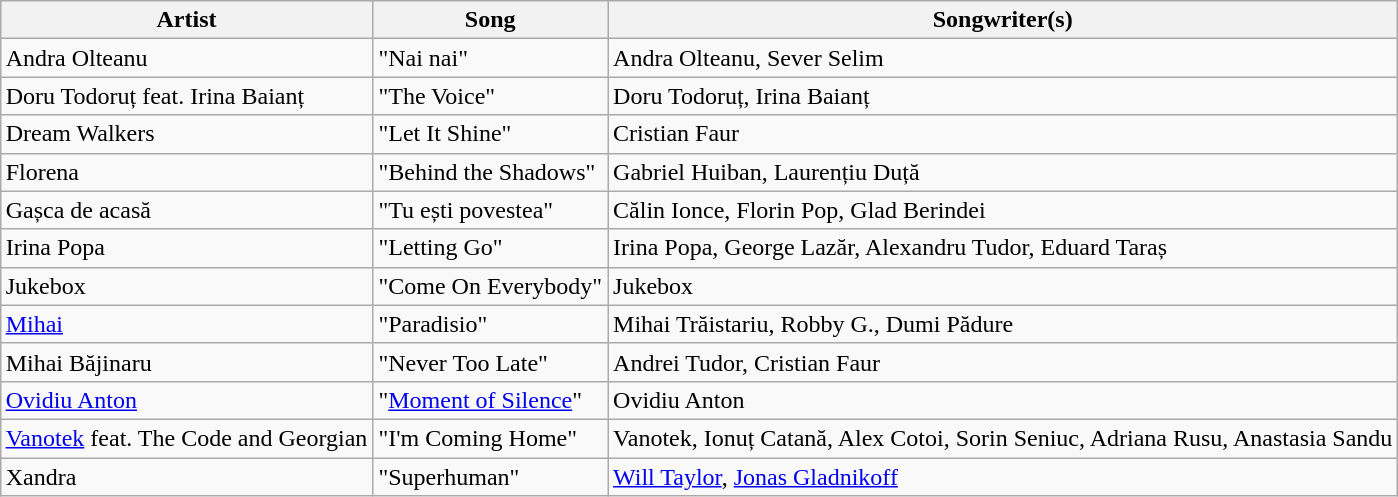<table class="sortable wikitable" style="margin: 1em auto 1em auto">
<tr>
<th>Artist</th>
<th>Song</th>
<th>Songwriter(s)</th>
</tr>
<tr>
<td>Andra Olteanu</td>
<td>"Nai nai"</td>
<td>Andra Olteanu, Sever Selim</td>
</tr>
<tr>
<td>Doru Todoruț feat. Irina Baianț</td>
<td>"The Voice"</td>
<td>Doru Todoruț, Irina Baianț</td>
</tr>
<tr>
<td>Dream Walkers</td>
<td>"Let It Shine"</td>
<td>Cristian Faur</td>
</tr>
<tr>
<td>Florena</td>
<td>"Behind the Shadows"</td>
<td>Gabriel Huiban, Laurențiu Duță</td>
</tr>
<tr>
<td>Gașca de acasă</td>
<td>"Tu ești povestea"</td>
<td>Călin Ionce, Florin Pop, Glad Berindei</td>
</tr>
<tr>
<td>Irina Popa</td>
<td>"Letting Go"</td>
<td>Irina Popa, George Lazăr, Alexandru Tudor, Eduard Taraș</td>
</tr>
<tr>
<td>Jukebox</td>
<td>"Come On Everybody"</td>
<td>Jukebox</td>
</tr>
<tr>
<td><a href='#'>Mihai</a></td>
<td>"Paradisio"</td>
<td>Mihai Trăistariu, Robby G., Dumi Pădure</td>
</tr>
<tr>
<td>Mihai Băjinaru</td>
<td>"Never Too Late"</td>
<td>Andrei Tudor, Cristian Faur</td>
</tr>
<tr>
<td><a href='#'>Ovidiu Anton</a></td>
<td>"<a href='#'>Moment of Silence</a>"</td>
<td>Ovidiu Anton</td>
</tr>
<tr>
<td><a href='#'>Vanotek</a> feat. The Code and Georgian</td>
<td>"I'm Coming Home"</td>
<td>Vanotek, Ionuț Catană, Alex Cotoi, Sorin Seniuc, Adriana Rusu, Anastasia Sandu</td>
</tr>
<tr>
<td>Xandra</td>
<td>"Superhuman"</td>
<td><a href='#'>Will Taylor</a>, <a href='#'>Jonas Gladnikoff</a></td>
</tr>
</table>
